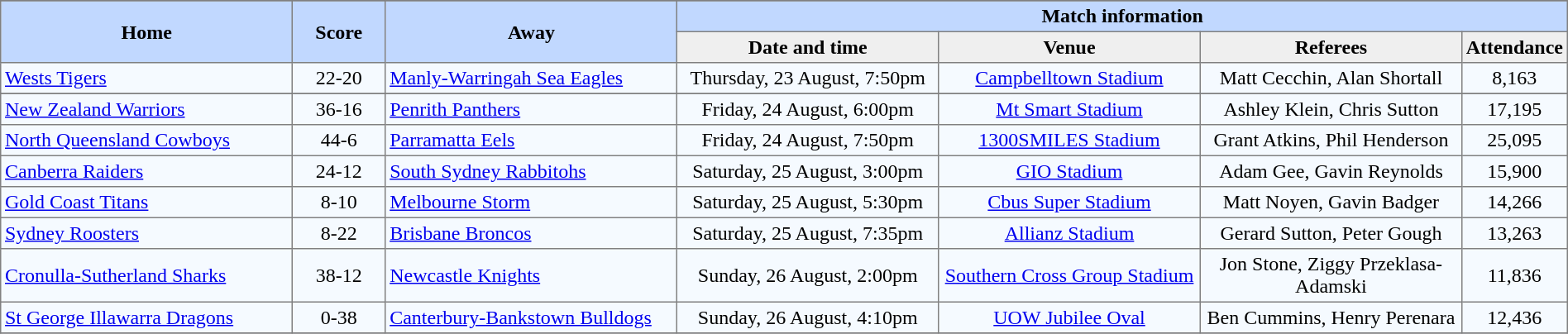<table border="1" cellpadding="3" cellspacing="0" style="border-collapse:collapse; text-align:center; width:100%;">
<tr style="background:#c1d8ff;">
</tr>
<tr style="background:#c1d8ff;">
<th rowspan="2" style="width:19%;">Home</th>
<th rowspan="2" style="width:6%;">Score</th>
<th rowspan="2" style="width:19%;">Away</th>
<th colspan=6>Match information</th>
</tr>
<tr style="background:#efefef;">
<th width=17%>Date and time</th>
<th width=17%>Venue</th>
<th width=17%>Referees</th>
<th width=5%>Attendance</th>
</tr>
<tr style="text-align:center; background:#f5faff;">
<td align="left"> <a href='#'>Wests Tigers</a></td>
<td>22-20</td>
<td align="left"> <a href='#'>Manly-Warringah Sea Eagles</a></td>
<td>Thursday, 23 August, 7:50pm</td>
<td><a href='#'>Campbelltown Stadium</a></td>
<td>Matt Cecchin, Alan Shortall</td>
<td>8,163</td>
</tr>
<tr style="background:#c1d8ff;">
</tr>
<tr style="text-align:center; background:#f5faff;">
<td align="left"> <a href='#'>New Zealand Warriors</a></td>
<td>36-16</td>
<td align="left"> <a href='#'>Penrith Panthers</a></td>
<td>Friday, 24 August, 6:00pm</td>
<td><a href='#'>Mt Smart Stadium</a></td>
<td>Ashley Klein, Chris Sutton</td>
<td>17,195</td>
</tr>
<tr style="text-align:center; background:#f5faff;">
<td align="left"> <a href='#'>North Queensland Cowboys</a></td>
<td>44-6</td>
<td align="left"> <a href='#'>Parramatta Eels</a></td>
<td>Friday, 24 August, 7:50pm</td>
<td><a href='#'>1300SMILES Stadium</a></td>
<td>Grant Atkins, Phil Henderson</td>
<td>25,095</td>
</tr>
<tr style="text-align:center; background:#f5faff;">
<td align="left"> <a href='#'>Canberra Raiders</a></td>
<td>24-12</td>
<td align="left"> <a href='#'>South Sydney Rabbitohs</a></td>
<td>Saturday, 25 August, 3:00pm</td>
<td><a href='#'>GIO Stadium</a></td>
<td>Adam Gee, Gavin Reynolds</td>
<td>15,900</td>
</tr>
<tr style="text-align:center; background:#f5faff;">
<td align="left"> <a href='#'>Gold Coast Titans</a></td>
<td>8-10</td>
<td align="left"> <a href='#'>Melbourne Storm</a></td>
<td>Saturday, 25 August, 5:30pm</td>
<td><a href='#'>Cbus Super Stadium</a></td>
<td>Matt Noyen, Gavin Badger</td>
<td>14,266</td>
</tr>
<tr style="text-align:center; background:#f5faff;">
<td align="left"> <a href='#'>Sydney Roosters</a></td>
<td>8-22</td>
<td align="left"> <a href='#'>Brisbane Broncos</a></td>
<td>Saturday, 25 August, 7:35pm</td>
<td><a href='#'>Allianz Stadium</a></td>
<td>Gerard Sutton, Peter Gough</td>
<td>13,263</td>
</tr>
<tr style="text-align:center; background:#f5faff;">
<td align="left"> <a href='#'>Cronulla-Sutherland Sharks</a></td>
<td>38-12</td>
<td align="left"> <a href='#'>Newcastle Knights</a></td>
<td>Sunday, 26 August, 2:00pm</td>
<td><a href='#'>Southern Cross Group Stadium</a></td>
<td>Jon Stone, Ziggy Przeklasa-Adamski</td>
<td>11,836</td>
</tr>
<tr style="text-align:center; background:#f5faff;">
<td align="left"> <a href='#'>St George Illawarra Dragons</a></td>
<td>0-38</td>
<td align="left"> <a href='#'>Canterbury-Bankstown Bulldogs</a></td>
<td>Sunday, 26 August, 4:10pm</td>
<td><a href='#'>UOW Jubilee Oval</a></td>
<td>Ben Cummins, Henry Perenara</td>
<td>12,436</td>
</tr>
<tr ! colspan=12 | Source:>
</tr>
</table>
